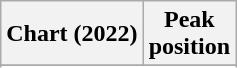<table class="wikitable sortable plainrowheaders" style="text-align:center">
<tr>
<th scope="col">Chart (2022)</th>
<th scope="col">Peak<br>position</th>
</tr>
<tr>
</tr>
<tr>
</tr>
</table>
